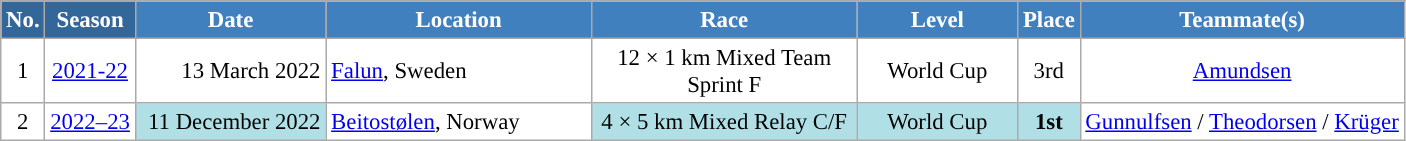<table class="wikitable sortable" style="font-size:95%; text-align:center; border:grey solid 1px; border-collapse:collapse; background:#ffffff;">
<tr style="background:#efefef;">
<th style="background-color:#369; color:white;">No.</th>
<th style="background-color:#369; color:white;">Season</th>
<th style="background-color:#4180be; color:white; width:120px;">Date</th>
<th style="background-color:#4180be; color:white; width:170px;">Location</th>
<th style="background-color:#4180be; color:white; width:170px;">Race</th>
<th style="background-color:#4180be; color:white; width:100px;">Level</th>
<th style="background-color:#4180be; color:white;">Place</th>
<th style="background-color:#4180be; color:white;">Teammate(s)</th>
</tr>
<tr>
<td align=center>1</td>
<td rowspan=1 align=center><a href='#'>2021-22</a></td>
<td align=right>13 March 2022</td>
<td align=left> <a href='#'>Falun</a>, Sweden</td>
<td>12 × 1 km Mixed Team Sprint F</td>
<td>World Cup</td>
<td>3rd</td>
<td><a href='#'>Amundsen</a></td>
</tr>
<tr>
<td align=center>2</td>
<td align=center><a href='#'>2022–23</a></td>
<td bgcolor="#BOEOE6" align=right>11 December 2022</td>
<td align=left> <a href='#'>Beitostølen</a>, Norway</td>
<td bgcolor="#BOEOE6">4 × 5 km Mixed Relay C/F</td>
<td bgcolor="#BOEOE6">World Cup</td>
<td bgcolor="#BOEOE6"><strong>1st</strong></td>
<td><a href='#'>Gunnulfsen</a> / <a href='#'>Theodorsen</a> / <a href='#'>Krüger</a></td>
</tr>
</table>
